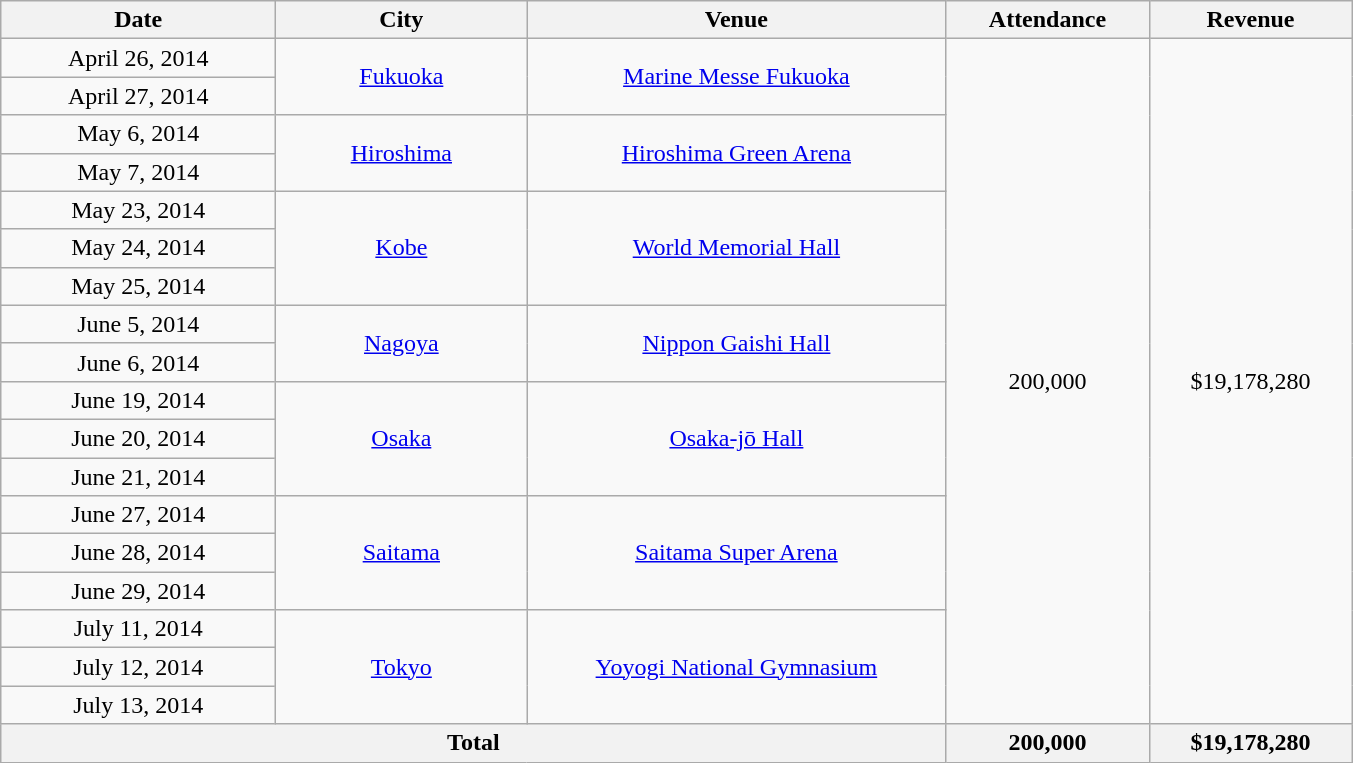<table class="wikitable plainrowheaders" style="text-align:center;">
<tr>
<th scope="col" style="width:11em;">Date</th>
<th scope="col" style="width:10em;">City</th>
<th scope="col" style="width:17em;">Venue</th>
<th scope="col" style="width:8em;">Attendance</th>
<th scope="col" style="width:8em;">Revenue</th>
</tr>
<tr>
<td>April 26, 2014</td>
<td rowspan="2"><a href='#'>Fukuoka</a></td>
<td rowspan="2"><a href='#'>Marine Messe Fukuoka</a></td>
<td rowspan="18">200,000</td>
<td rowspan="18">$19,178,280</td>
</tr>
<tr>
<td>April 27, 2014</td>
</tr>
<tr>
<td>May 6, 2014</td>
<td rowspan="2"><a href='#'>Hiroshima</a></td>
<td rowspan="2"><a href='#'>Hiroshima Green Arena</a></td>
</tr>
<tr>
<td>May 7, 2014</td>
</tr>
<tr>
<td>May 23, 2014</td>
<td rowspan="3"><a href='#'>Kobe</a></td>
<td rowspan="3"><a href='#'>World Memorial Hall</a></td>
</tr>
<tr>
<td>May 24, 2014</td>
</tr>
<tr>
<td>May 25, 2014</td>
</tr>
<tr>
<td>June 5, 2014</td>
<td rowspan="2"><a href='#'>Nagoya</a></td>
<td rowspan="2"><a href='#'>Nippon Gaishi Hall</a></td>
</tr>
<tr>
<td>June 6, 2014</td>
</tr>
<tr>
<td>June 19, 2014</td>
<td rowspan="3"><a href='#'>Osaka</a></td>
<td rowspan="3"><a href='#'>Osaka-jō Hall</a></td>
</tr>
<tr>
<td>June 20, 2014</td>
</tr>
<tr>
<td>June 21, 2014</td>
</tr>
<tr>
<td>June 27, 2014</td>
<td rowspan="3"><a href='#'>Saitama</a></td>
<td rowspan="3"><a href='#'>Saitama Super Arena</a></td>
</tr>
<tr>
<td>June 28, 2014</td>
</tr>
<tr>
<td>June 29, 2014</td>
</tr>
<tr>
<td>July 11, 2014</td>
<td rowspan="3"><a href='#'>Tokyo</a></td>
<td rowspan="3"><a href='#'>Yoyogi National Gymnasium</a></td>
</tr>
<tr>
<td>July 12, 2014</td>
</tr>
<tr>
<td>July 13, 2014</td>
</tr>
<tr>
<th colspan="3"><strong>Total</strong></th>
<th>200,000</th>
<th>$19,178,280</th>
</tr>
</table>
